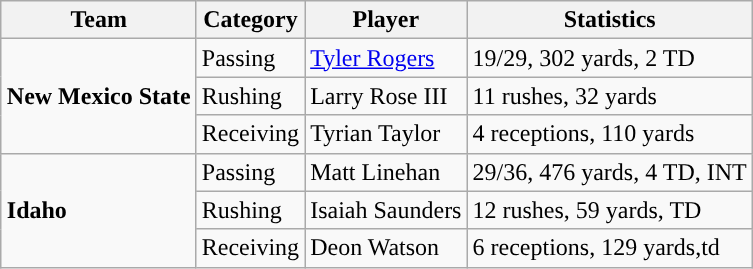<table class="wikitable" style="float: right;">
<tr>
<th>Team</th>
<th>Category</th>
<th>Player</th>
<th>Statistics</th>
</tr>
<tr>
<td rowspan=3><strong>New Mexico State</strong></td>
<td>Passing</td>
<td><a href='#'>Tyler Rogers</a></td>
<td>19/29, 302 yards, 2 TD</td>
</tr>
<tr>
<td>Rushing</td>
<td>Larry Rose III</td>
<td>11 rushes, 32 yards</td>
</tr>
<tr>
<td>Receiving</td>
<td>Tyrian Taylor</td>
<td>4 receptions, 110 yards</td>
</tr>
<tr>
<td rowspan=3><strong>Idaho</strong></td>
<td>Passing</td>
<td>Matt Linehan</td>
<td>29/36, 476 yards, 4 TD, INT</td>
</tr>
<tr>
<td>Rushing</td>
<td>Isaiah Saunders</td>
<td>12 rushes, 59 yards, TD</td>
</tr>
<tr>
<td>Receiving</td>
<td>Deon Watson</td>
<td>6 receptions, 129 yards,td</td>
</tr>
</table>
